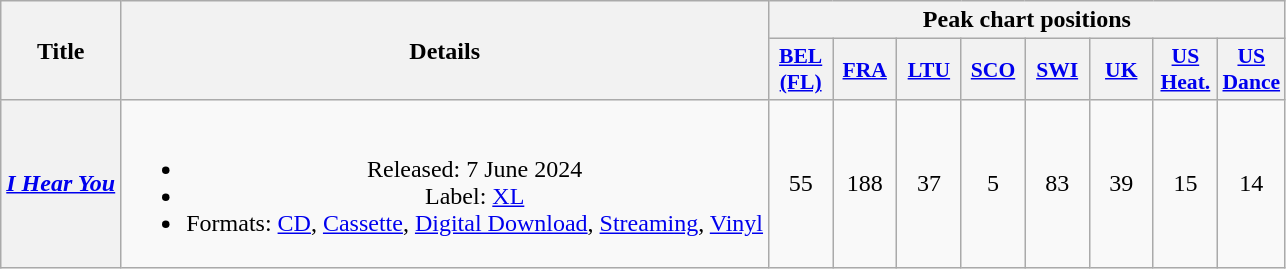<table class="wikitable plainrowheaders" style="text-align:center;">
<tr>
<th scope="col" rowspan="2">Title</th>
<th scope="col" rowspan="2">Details</th>
<th scope="col" colspan="8">Peak chart positions</th>
</tr>
<tr>
<th scope="col" style="width:2.5em;font-size:90%;"><a href='#'>BEL<br>(FL)</a><br></th>
<th scope="col" style="width:2.5em;font-size:90%;"><a href='#'>FRA</a><br></th>
<th scope="col" style="width:2.5em;font-size:90%;"><a href='#'>LTU</a><br></th>
<th scope="col" style="width:2.5em;font-size:90%;"><a href='#'>SCO</a><br></th>
<th scope="col" style="width:2.5em;font-size:90%;"><a href='#'>SWI</a><br></th>
<th scope="col" style="width:2.5em;font-size:90%;"><a href='#'>UK</a><br></th>
<th scope="col" style="width:2.5em;font-size:90%;"><a href='#'>US<br>Heat.</a><br></th>
<th scope="col" style="width:2.5em;font-size:90%;"><a href='#'>US<br>Dance</a><br></th>
</tr>
<tr>
<th scope="row"><em><a href='#'>I Hear You</a></em></th>
<td><br><ul><li>Released: 7 June 2024</li><li>Label: <a href='#'>XL</a></li><li>Formats: <a href='#'>CD</a>, <a href='#'>Cassette</a>, <a href='#'>Digital Download</a>, <a href='#'>Streaming</a>, <a href='#'>Vinyl</a></li></ul></td>
<td>55</td>
<td>188</td>
<td>37</td>
<td>5</td>
<td>83</td>
<td>39</td>
<td>15</td>
<td>14</td>
</tr>
</table>
